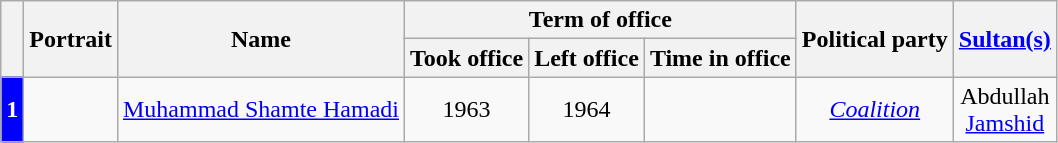<table class="wikitable" style="text-align:center">
<tr>
<th rowspan="2"></th>
<th rowspan="2">Portrait</th>
<th rowspan="2">Name<br></th>
<th colspan="3">Term of office</th>
<th rowspan="2">Political party</th>
<th rowspan="2"><a href='#'>Sultan(s)</a></th>
</tr>
<tr>
<th>Took office</th>
<th>Left office</th>
<th>Time in office</th>
</tr>
<tr>
<th style="background:Blue; color:white;">1</th>
<td></td>
<td><a href='#'>Muhammad Shamte Hamadi</a><br></td>
<td> 1963</td>
<td> 1964<br></td>
<td></td>
<td><em><a href='#'>Coalition</a></em><br></td>
<td>Abdullah<br><a href='#'>Jamshid</a></td>
</tr>
</table>
